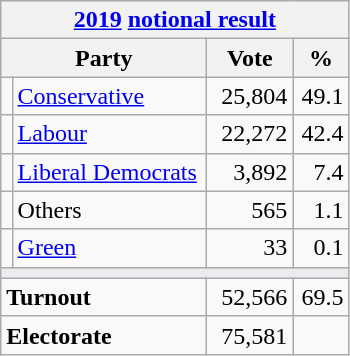<table class="wikitable">
<tr>
<th colspan="4"><a href='#'>2019</a> <a href='#'>notional result</a></th>
</tr>
<tr>
<th bgcolor="#DDDDFF" width="130px" colspan="2">Party</th>
<th bgcolor="#DDDDFF" width="50px">Vote</th>
<th bgcolor="#DDDDFF" width="30px">%</th>
</tr>
<tr>
<td></td>
<td><a href='#'>Conservative</a></td>
<td align=right>25,804</td>
<td align=right>49.1</td>
</tr>
<tr>
<td></td>
<td><a href='#'>Labour</a></td>
<td align=right>22,272</td>
<td align=right>42.4</td>
</tr>
<tr>
<td></td>
<td><a href='#'>Liberal Democrats</a></td>
<td align=right>3,892</td>
<td align=right>7.4</td>
</tr>
<tr>
<td></td>
<td>Others</td>
<td align=right>565</td>
<td align=right>1.1</td>
</tr>
<tr>
<td></td>
<td><a href='#'>Green</a></td>
<td align=right>33</td>
<td align=right>0.1</td>
</tr>
<tr>
<td colspan="4" bgcolor="#EAECF0"></td>
</tr>
<tr>
<td colspan="2"><strong>Turnout</strong></td>
<td align=right>52,566</td>
<td align=right>69.5</td>
</tr>
<tr>
<td colspan="2"><strong>Electorate</strong></td>
<td align=right>75,581</td>
</tr>
</table>
